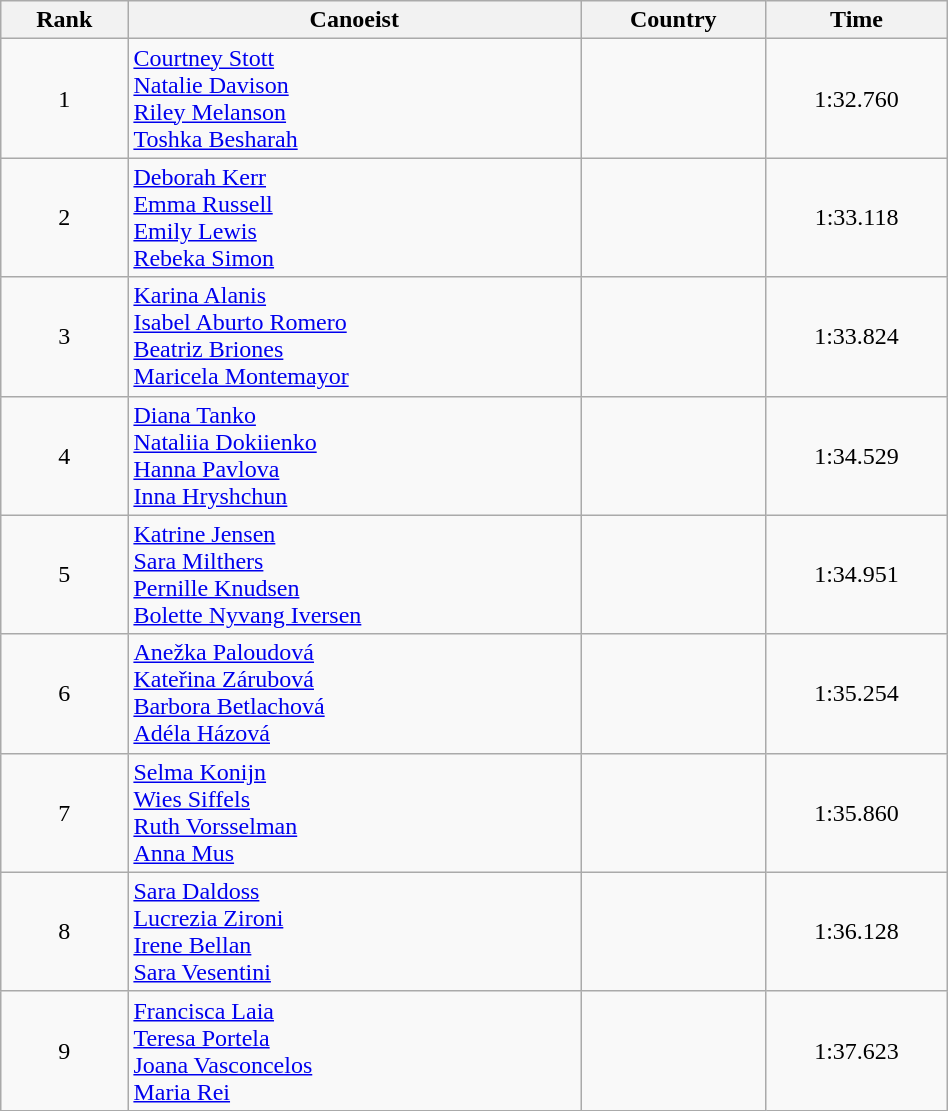<table class="wikitable" style="text-align:center;width: 50%">
<tr>
<th>Rank</th>
<th>Canoeist</th>
<th>Country</th>
<th>Time</th>
</tr>
<tr>
<td>1</td>
<td align="left"><a href='#'>Courtney Stott</a><br><a href='#'>Natalie Davison</a><br><a href='#'>Riley Melanson</a><br><a href='#'>Toshka Besharah</a></td>
<td align="left"></td>
<td>1:32.760</td>
</tr>
<tr>
<td>2</td>
<td align="left"><a href='#'>Deborah Kerr</a><br><a href='#'>Emma Russell</a><br><a href='#'>Emily Lewis</a><br><a href='#'>Rebeka Simon</a></td>
<td align="left"></td>
<td>1:33.118</td>
</tr>
<tr>
<td>3</td>
<td align="left"><a href='#'>Karina Alanis</a><br><a href='#'>Isabel Aburto Romero</a><br><a href='#'>Beatriz Briones</a><br><a href='#'>Maricela Montemayor</a></td>
<td align="left"></td>
<td>1:33.824</td>
</tr>
<tr>
<td>4</td>
<td align="left"><a href='#'>Diana Tanko</a><br><a href='#'>Nataliia Dokiienko</a><br><a href='#'>Hanna Pavlova</a><br><a href='#'>Inna Hryshchun</a></td>
<td align="left"></td>
<td>1:34.529</td>
</tr>
<tr>
<td>5</td>
<td align="left"><a href='#'>Katrine Jensen</a><br><a href='#'>Sara Milthers</a><br><a href='#'>Pernille Knudsen</a><br><a href='#'>Bolette Nyvang Iversen</a></td>
<td align="left"></td>
<td>1:34.951</td>
</tr>
<tr>
<td>6</td>
<td align="left"><a href='#'>Anežka Paloudová</a><br><a href='#'>Kateřina Zárubová</a><br><a href='#'>Barbora Betlachová</a><br><a href='#'>Adéla Házová</a></td>
<td align="left"></td>
<td>1:35.254</td>
</tr>
<tr>
<td>7</td>
<td align="left"><a href='#'>Selma Konijn</a><br><a href='#'>Wies Siffels</a><br><a href='#'>Ruth Vorsselman</a><br><a href='#'>Anna Mus</a></td>
<td align="left"></td>
<td>1:35.860</td>
</tr>
<tr>
<td>8</td>
<td align="left"><a href='#'>Sara Daldoss</a><br><a href='#'>Lucrezia Zironi</a><br><a href='#'>Irene Bellan</a><br><a href='#'>Sara Vesentini</a></td>
<td align="left"></td>
<td>1:36.128</td>
</tr>
<tr>
<td>9</td>
<td align="left"><a href='#'>Francisca Laia</a><br><a href='#'>Teresa Portela</a><br><a href='#'>Joana Vasconcelos</a><br><a href='#'>Maria Rei</a></td>
<td align="left"></td>
<td>1:37.623</td>
</tr>
</table>
